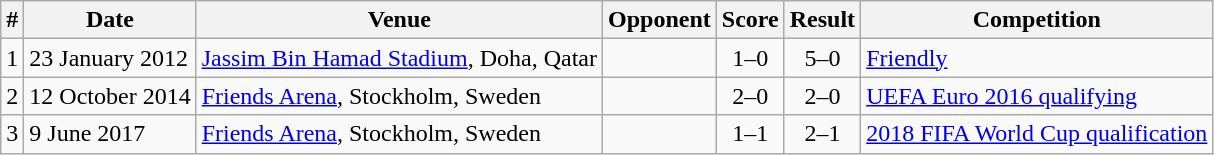<table class="wikitable">
<tr>
<th>#</th>
<th>Date</th>
<th>Venue</th>
<th>Opponent</th>
<th>Score</th>
<th>Result</th>
<th>Competition</th>
</tr>
<tr>
<td>1</td>
<td>23 January 2012</td>
<td><a href='#'>Jassim Bin Hamad Stadium</a>, Doha, Qatar</td>
<td></td>
<td align=center>1–0</td>
<td align="center">5–0</td>
<td><a href='#'>Friendly</a></td>
</tr>
<tr>
<td>2</td>
<td>12 October 2014</td>
<td><a href='#'>Friends Arena</a>, Stockholm, Sweden</td>
<td></td>
<td align=center>2–0</td>
<td align="center">2–0</td>
<td><a href='#'>UEFA Euro 2016 qualifying</a></td>
</tr>
<tr>
<td>3</td>
<td>9 June 2017</td>
<td><a href='#'>Friends Arena</a>, Stockholm, Sweden</td>
<td></td>
<td align=center>1–1</td>
<td align="center">2–1</td>
<td><a href='#'>2018 FIFA World Cup qualification</a></td>
</tr>
</table>
